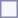<table style="border:1px solid #8888aa; background-color:#f7f8ff; padding:5px; font-size:95%; margin: 0px 12px 12px 0px;">
</table>
